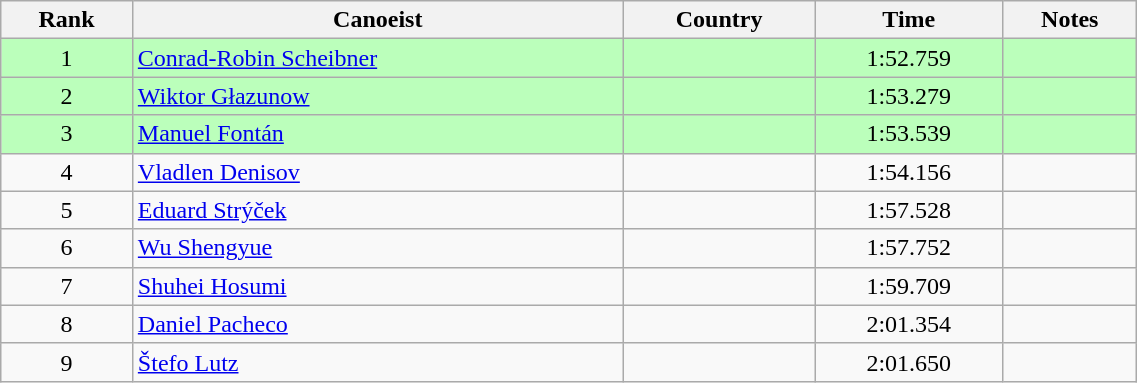<table class="wikitable" style="text-align:center;width: 60%">
<tr>
<th>Rank</th>
<th>Canoeist</th>
<th>Country</th>
<th>Time</th>
<th>Notes</th>
</tr>
<tr bgcolor=bbffbb>
<td>1</td>
<td align="left"><a href='#'>Conrad-Robin Scheibner</a></td>
<td align="left"></td>
<td>1:52.759</td>
<td></td>
</tr>
<tr bgcolor=bbffbb>
<td>2</td>
<td align="left"><a href='#'>Wiktor Głazunow</a></td>
<td align="left"></td>
<td>1:53.279</td>
<td></td>
</tr>
<tr bgcolor=bbffbb>
<td>3</td>
<td align="left"><a href='#'>Manuel Fontán</a></td>
<td align="left"></td>
<td>1:53.539</td>
<td></td>
</tr>
<tr>
<td>4</td>
<td align="left"><a href='#'>Vladlen Denisov</a></td>
<td align="left"></td>
<td>1:54.156</td>
<td></td>
</tr>
<tr>
<td>5</td>
<td align="left"><a href='#'>Eduard Strýček</a></td>
<td align="left"></td>
<td>1:57.528</td>
<td></td>
</tr>
<tr>
<td>6</td>
<td align="left"><a href='#'>Wu Shengyue</a></td>
<td align="left"></td>
<td>1:57.752</td>
<td></td>
</tr>
<tr>
<td>7</td>
<td align="left"><a href='#'>Shuhei Hosumi</a></td>
<td align="left"></td>
<td>1:59.709</td>
<td></td>
</tr>
<tr>
<td>8</td>
<td align="left"><a href='#'>Daniel Pacheco</a></td>
<td align="left"></td>
<td>2:01.354</td>
<td></td>
</tr>
<tr>
<td>9</td>
<td align="left"><a href='#'>Štefo Lutz</a></td>
<td align="left"></td>
<td>2:01.650</td>
<td></td>
</tr>
</table>
